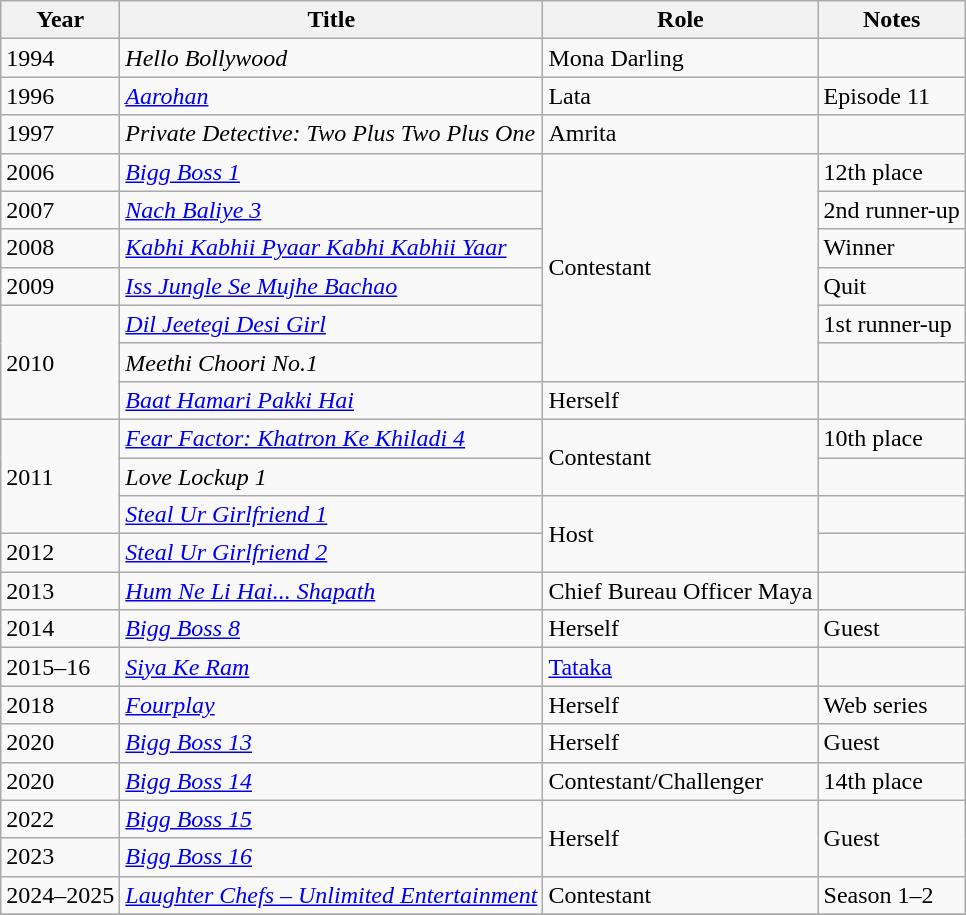<table class="wikitable">
<tr>
<th>Year</th>
<th>Title</th>
<th>Role</th>
<th>Notes</th>
</tr>
<tr>
<td>1994</td>
<td><em>Hello Bollywood</em></td>
<td>Mona Darling</td>
<td></td>
</tr>
<tr>
<td>1996</td>
<td><em><a href='#'>Aarohan</a></em></td>
<td>Lata</td>
<td>Episode 11</td>
</tr>
<tr>
<td>1997</td>
<td><em>Private Detective: Two Plus Two Plus One</em></td>
<td>Amrita</td>
<td></td>
</tr>
<tr>
<td>2006</td>
<td><em><a href='#'>Bigg Boss 1</a></em></td>
<td rowspan="6">Contestant</td>
<td>12th place</td>
</tr>
<tr>
<td>2007</td>
<td><em><a href='#'>Nach Baliye 3</a></em></td>
<td>2nd runner-up</td>
</tr>
<tr>
<td>2008</td>
<td><em><a href='#'>Kabhi Kabhii Pyaar Kabhi Kabhii Yaar</a></em></td>
<td>Winner</td>
</tr>
<tr>
<td>2009</td>
<td><em><a href='#'>Iss Jungle Se Mujhe Bachao</a></em></td>
<td>Quit</td>
</tr>
<tr>
<td rowspan="3">2010</td>
<td><em><a href='#'>Dil Jeetegi Desi Girl</a></em></td>
<td>1st runner-up</td>
</tr>
<tr>
<td><em>Meethi Choori No.1</em></td>
<td></td>
</tr>
<tr>
<td><em><a href='#'>Baat Hamari Pakki Hai</a></em></td>
<td>Herself</td>
<td></td>
</tr>
<tr>
<td rowspan="3">2011</td>
<td><em><a href='#'>Fear Factor: Khatron Ke Khiladi 4</a></em></td>
<td rowspan="2">Contestant</td>
<td>10th place</td>
</tr>
<tr>
<td><em>Love Lockup 1</em></td>
<td></td>
</tr>
<tr>
<td><em><a href='#'>Steal Ur Girlfriend 1</a></em></td>
<td rowspan="2">Host</td>
<td></td>
</tr>
<tr>
<td>2012</td>
<td><em><a href='#'>Steal Ur Girlfriend 2</a></em></td>
<td></td>
</tr>
<tr>
<td>2013</td>
<td><em><a href='#'>Hum Ne Li Hai... Shapath</a></em></td>
<td>Chief Bureau Officer Maya</td>
<td></td>
</tr>
<tr>
<td>2014</td>
<td><em><a href='#'>Bigg Boss 8</a></em></td>
<td>Herself</td>
<td>Guest</td>
</tr>
<tr>
<td>2015–16</td>
<td><em><a href='#'>Siya Ke Ram</a></em></td>
<td><a href='#'>Tataka</a></td>
<td></td>
</tr>
<tr>
<td>2018</td>
<td><em><a href='#'>Fourplay</a></em></td>
<td>Herself</td>
<td>Web series</td>
</tr>
<tr>
<td>2020</td>
<td><em><a href='#'>Bigg Boss  13</a></em></td>
<td>Herself</td>
<td>Guest</td>
</tr>
<tr>
<td>2020</td>
<td><em><a href='#'>Bigg Boss 14</a></em></td>
<td>Contestant/Challenger</td>
<td>14th place</td>
</tr>
<tr>
<td>2022</td>
<td><em><a href='#'>Bigg Boss  15</a></em></td>
<td rowspan="2">Herself</td>
<td rowspan="2">Guest</td>
</tr>
<tr>
<td>2023</td>
<td><em><a href='#'>Bigg Boss 16</a></em></td>
</tr>
<tr>
<td>2024–2025</td>
<td><em><a href='#'>Laughter Chefs – Unlimited Entertainment</a></em></td>
<td>Contestant</td>
<td>Season 1–2</td>
</tr>
<tr>
</tr>
</table>
